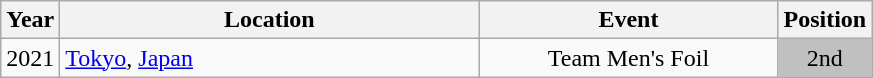<table class="wikitable" style="text-align:center;">
<tr>
<th>Year</th>
<th style="width:17em">Location</th>
<th style="width:12em">Event</th>
<th>Position</th>
</tr>
<tr>
<td>2021</td>
<td rowspan="1" align="left"> <a href='#'>Tokyo</a>, <a href='#'>Japan</a></td>
<td>Team Men's Foil</td>
<td bgcolor="silver">2nd</td>
</tr>
</table>
